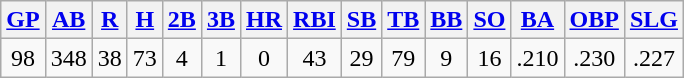<table class="wikitable">
<tr>
<th><a href='#'>GP</a></th>
<th><a href='#'>AB</a></th>
<th><a href='#'>R</a></th>
<th><a href='#'>H</a></th>
<th><a href='#'>2B</a></th>
<th><a href='#'>3B</a></th>
<th><a href='#'>HR</a></th>
<th><a href='#'>RBI</a></th>
<th><a href='#'>SB</a></th>
<th><a href='#'>TB</a></th>
<th><a href='#'>BB</a></th>
<th><a href='#'>SO</a></th>
<th><a href='#'>BA</a></th>
<th><a href='#'>OBP</a></th>
<th><a href='#'>SLG</a></th>
</tr>
<tr align=center>
<td>98</td>
<td>348</td>
<td>38</td>
<td>73</td>
<td>4</td>
<td>1</td>
<td>0</td>
<td>43</td>
<td>29</td>
<td>79</td>
<td>9</td>
<td>16</td>
<td>.210</td>
<td>.230</td>
<td>.227</td>
</tr>
</table>
